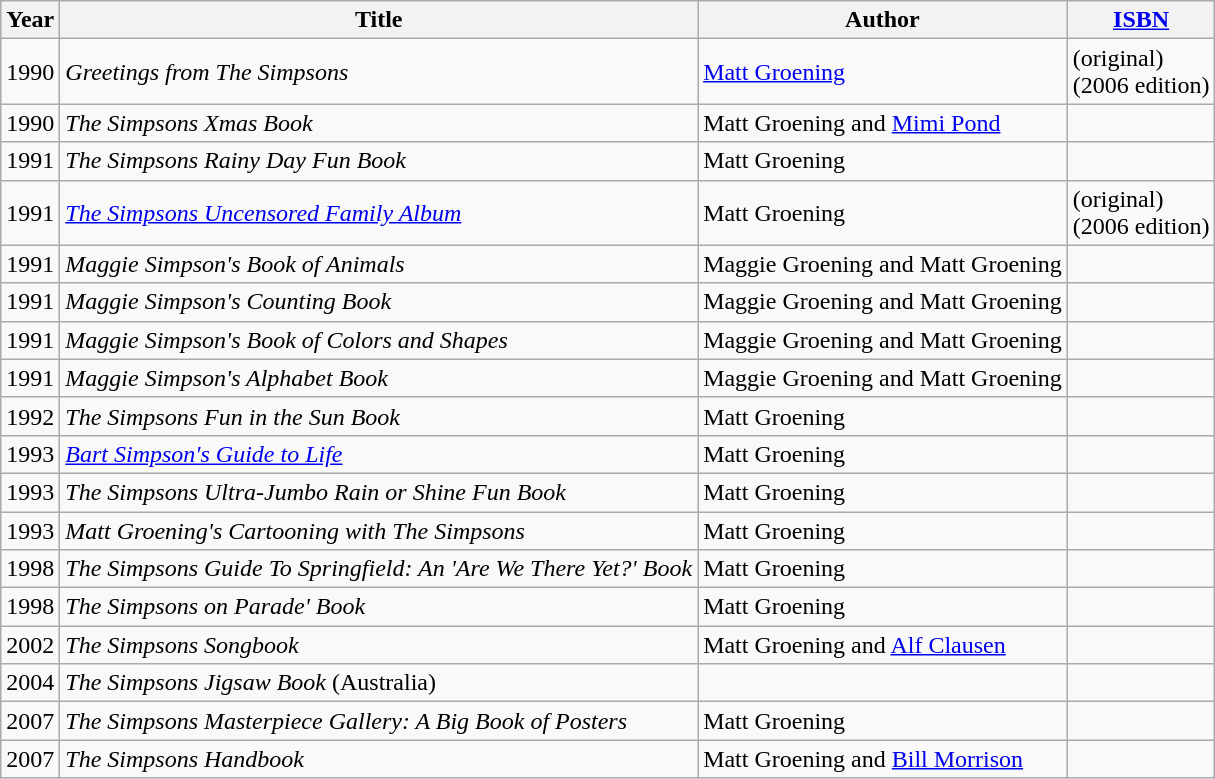<table class="wikitable sortable">
<tr>
<th scope="col">Year</th>
<th scope="col">Title</th>
<th scope="col">Author</th>
<th scope="col"><a href='#'>ISBN</a></th>
</tr>
<tr>
<td>1990</td>
<td><em>Greetings from The Simpsons</em></td>
<td><a href='#'>Matt Groening</a></td>
<td> (original)<br> (2006 edition)</td>
</tr>
<tr>
<td>1990</td>
<td><em>The Simpsons Xmas Book</em></td>
<td>Matt Groening and <a href='#'>Mimi Pond</a></td>
<td></td>
</tr>
<tr>
<td>1991</td>
<td><em>The Simpsons Rainy Day Fun Book</em></td>
<td>Matt Groening</td>
<td></td>
</tr>
<tr>
<td>1991</td>
<td><em><a href='#'>The Simpsons Uncensored Family Album</a></em></td>
<td>Matt Groening</td>
<td> (original)<br> (2006 edition)</td>
</tr>
<tr>
<td>1991</td>
<td><em>Maggie Simpson's Book of Animals</em></td>
<td>Maggie Groening and Matt Groening</td>
<td></td>
</tr>
<tr>
<td>1991</td>
<td><em>Maggie Simpson's Counting Book</em></td>
<td>Maggie Groening and Matt Groening</td>
<td></td>
</tr>
<tr>
<td>1991</td>
<td><em>Maggie Simpson's Book of Colors and Shapes</em></td>
<td>Maggie Groening and Matt Groening</td>
<td></td>
</tr>
<tr>
<td>1991</td>
<td><em>Maggie Simpson's Alphabet Book</em></td>
<td>Maggie Groening and Matt Groening</td>
<td></td>
</tr>
<tr>
<td>1992</td>
<td><em>The Simpsons Fun in the Sun Book</em></td>
<td>Matt Groening</td>
<td></td>
</tr>
<tr>
<td>1993</td>
<td><em><a href='#'>Bart Simpson's Guide to Life</a></em></td>
<td>Matt Groening</td>
<td></td>
</tr>
<tr>
<td>1993</td>
<td><em>The Simpsons Ultra-Jumbo Rain or Shine Fun Book</em></td>
<td>Matt Groening</td>
<td></td>
</tr>
<tr>
<td>1993</td>
<td><em>Matt Groening's Cartooning with The Simpsons</em></td>
<td>Matt Groening</td>
<td></td>
</tr>
<tr>
<td>1998</td>
<td><em>The Simpsons Guide To Springfield: An 'Are We There Yet?' Book</em></td>
<td>Matt Groening</td>
<td></td>
</tr>
<tr>
<td>1998</td>
<td><em>The Simpsons on Parade' Book</em></td>
<td>Matt Groening</td>
<td></td>
</tr>
<tr>
<td>2002</td>
<td><em>The Simpsons Songbook</em></td>
<td>Matt Groening and <a href='#'>Alf Clausen</a></td>
<td></td>
</tr>
<tr>
<td>2004</td>
<td><em>The Simpsons Jigsaw Book</em> (Australia)</td>
<td></td>
<td></td>
</tr>
<tr>
<td>2007</td>
<td><em>The Simpsons Masterpiece Gallery: A Big Book of Posters</em></td>
<td>Matt Groening</td>
<td></td>
</tr>
<tr>
<td>2007</td>
<td><em>The Simpsons Handbook</em></td>
<td>Matt Groening and <a href='#'>Bill Morrison</a></td>
<td></td>
</tr>
</table>
